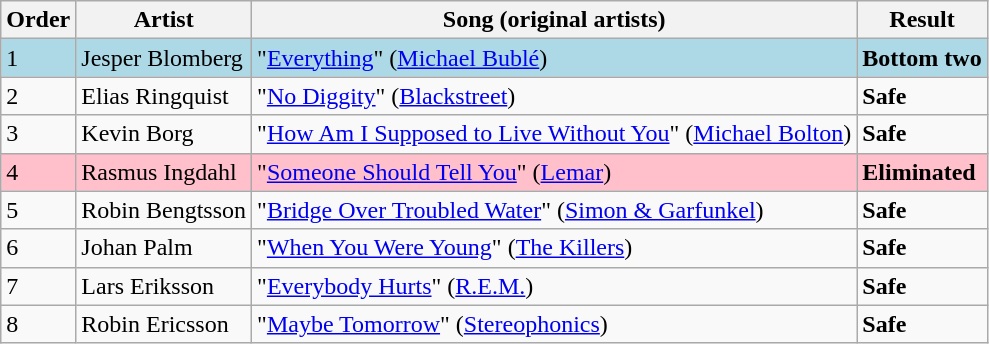<table class=wikitable>
<tr>
<th>Order</th>
<th>Artist</th>
<th>Song (original artists)</th>
<th>Result</th>
</tr>
<tr style="background:lightblue;">
<td>1</td>
<td>Jesper Blomberg</td>
<td>"<a href='#'>Everything</a>" (<a href='#'>Michael Bublé</a>)</td>
<td><strong>Bottom two</strong></td>
</tr>
<tr>
<td>2</td>
<td>Elias Ringquist</td>
<td>"<a href='#'>No Diggity</a>" (<a href='#'>Blackstreet</a>)</td>
<td><strong>Safe</strong></td>
</tr>
<tr>
<td>3</td>
<td>Kevin Borg</td>
<td>"<a href='#'>How Am I Supposed to Live Without You</a>" (<a href='#'>Michael Bolton</a>)</td>
<td><strong>Safe</strong></td>
</tr>
<tr style="background:pink;">
<td>4</td>
<td>Rasmus Ingdahl</td>
<td>"<a href='#'>Someone Should Tell You</a>" (<a href='#'>Lemar</a>)</td>
<td><strong>Eliminated</strong></td>
</tr>
<tr>
<td>5</td>
<td>Robin Bengtsson</td>
<td>"<a href='#'>Bridge Over Troubled Water</a>" (<a href='#'>Simon & Garfunkel</a>)</td>
<td><strong>Safe</strong></td>
</tr>
<tr>
<td>6</td>
<td>Johan Palm</td>
<td>"<a href='#'>When You Were Young</a>" (<a href='#'>The Killers</a>)</td>
<td><strong>Safe</strong></td>
</tr>
<tr>
<td>7</td>
<td>Lars Eriksson</td>
<td>"<a href='#'>Everybody Hurts</a>" (<a href='#'>R.E.M.</a>)</td>
<td><strong>Safe</strong></td>
</tr>
<tr>
<td>8</td>
<td>Robin Ericsson</td>
<td>"<a href='#'>Maybe Tomorrow</a>" (<a href='#'>Stereophonics</a>)</td>
<td><strong>Safe</strong></td>
</tr>
</table>
